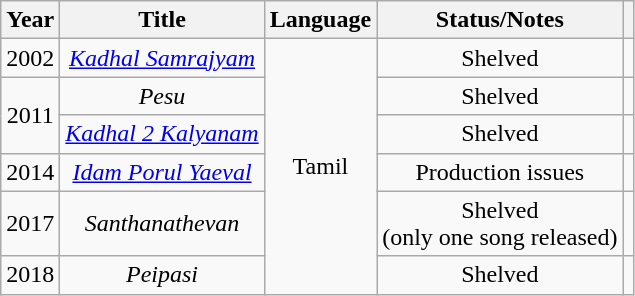<table class="wikitable" style="text-align:center;">
<tr>
<th>Year</th>
<th>Title</th>
<th>Language</th>
<th>Status/Notes</th>
<th></th>
</tr>
<tr>
<td>2002</td>
<td><em><a href='#'>Kadhal Samrajyam</a></em></td>
<td rowspan="6">Tamil</td>
<td>Shelved</td>
<td></td>
</tr>
<tr>
<td rowspan="2">2011</td>
<td><em>Pesu</em></td>
<td>Shelved</td>
<td></td>
</tr>
<tr>
<td><em><a href='#'>Kadhal 2 Kalyanam</a></em></td>
<td>Shelved</td>
<td></td>
</tr>
<tr>
<td>2014</td>
<td><em><a href='#'>Idam Porul Yaeval</a></em></td>
<td>Production issues</td>
<td></td>
</tr>
<tr>
<td>2017</td>
<td><em>Santhanathevan</em></td>
<td>Shelved <br>(only one song released)</td>
<td></td>
</tr>
<tr>
<td>2018</td>
<td><em>Peipasi</em></td>
<td>Shelved</td>
<td></td>
</tr>
</table>
